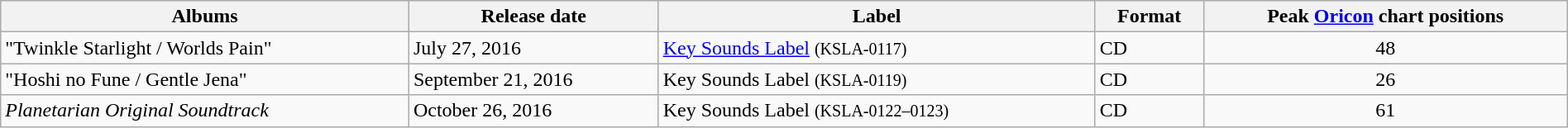<table class="wikitable" width="100%">
<tr>
<th rowspan="1">Albums</th>
<th rowspan="1">Release date</th>
<th rowspan="1">Label</th>
<th rowspan="1">Format</th>
<th colspan="1">Peak <a href='#'>Oricon</a> chart positions</th>
</tr>
<tr>
<td>"Twinkle Starlight / Worlds Pain"</td>
<td>July 27, 2016</td>
<td><a href='#'>Key Sounds Label</a> <small>(KSLA-0117)</small></td>
<td>CD</td>
<td align="center">48</td>
</tr>
<tr>
<td>"Hoshi no Fune / Gentle Jena"</td>
<td>September 21, 2016</td>
<td>Key Sounds Label <small>(KSLA-0119)</small></td>
<td>CD</td>
<td align="center">26</td>
</tr>
<tr>
<td><em>Planetarian Original Soundtrack</em></td>
<td>October 26, 2016</td>
<td>Key Sounds Label <small>(KSLA-0122–0123)</small></td>
<td>CD</td>
<td align="center">61</td>
</tr>
</table>
